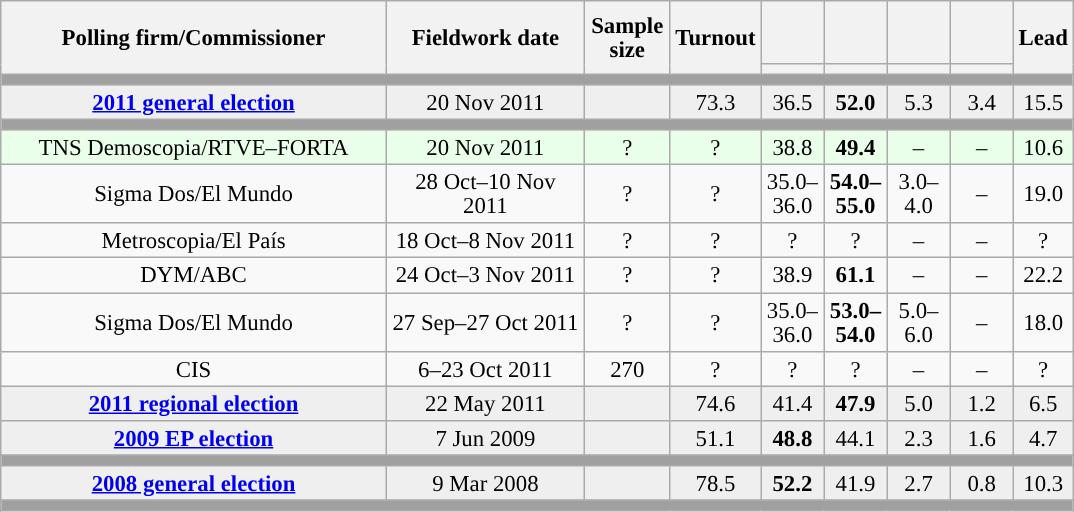<table class="wikitable collapsible collapsed" style="text-align:center; font-size:95%; line-height:16px;">
<tr style="height:42px;">
<th style="width:250px;" rowspan="2">Polling firm/Commissioner</th>
<th style="width:125px;" rowspan="2">Fieldwork date</th>
<th style="width:50px;" rowspan="2">Sample size</th>
<th style="width:45px;" rowspan="2">Turnout</th>
<th style="width:35px;"></th>
<th style="width:35px;"></th>
<th style="width:35px;"></th>
<th style="width:35px;"></th>
<th style="width:30px;" rowspan="2">Lead</th>
</tr>
<tr>
<th style="color:inherit;background:"></th>
<th style="color:inherit;background:"></th>
<th style="color:inherit;background:"></th>
<th style="color:inherit;background:"></th>
</tr>
<tr>
<td colspan="9" style="background:#A0A0A0"></td>
</tr>
<tr style="background:#EFEFEF;">
<td><strong><a href='#'>2011 general election</a></strong></td>
<td>20 Nov 2011</td>
<td></td>
<td>73.3</td>
<td>36.5<br></td>
<td><strong>52.0</strong><br></td>
<td>5.3<br></td>
<td>3.4<br></td>
<td style="background:">15.5</td>
</tr>
<tr>
<td colspan="9" style="background:#A0A0A0"></td>
</tr>
<tr style="background:#EAFFEA;">
<td>TNS Demoscopia/RTVE–FORTA</td>
<td>20 Nov 2011</td>
<td>?</td>
<td>?</td>
<td>38.8<br></td>
<td><strong>49.4</strong><br></td>
<td>–</td>
<td>–</td>
<td style="background:">10.6</td>
</tr>
<tr>
<td>Sigma Dos/El Mundo</td>
<td>28 Oct–10 Nov 2011</td>
<td>?</td>
<td>?</td>
<td>35.0–<br>36.0<br></td>
<td><strong>54.0–<br>55.0</strong><br></td>
<td>3.0–<br>4.0<br></td>
<td>–</td>
<td style="background:">19.0</td>
</tr>
<tr>
<td>Metroscopia/El País</td>
<td>18 Oct–8 Nov 2011</td>
<td>?</td>
<td>?</td>
<td>?<br></td>
<td>?<br></td>
<td>–</td>
<td>–</td>
<td style="background:">?</td>
</tr>
<tr>
<td>DYM/ABC</td>
<td>24 Oct–3 Nov 2011</td>
<td>?</td>
<td>?</td>
<td>38.9<br></td>
<td><strong>61.1</strong><br></td>
<td>–</td>
<td>–</td>
<td style="background:">22.2</td>
</tr>
<tr>
<td>Sigma Dos/El Mundo</td>
<td>27 Sep–27 Oct 2011</td>
<td>?</td>
<td>?</td>
<td>35.0–<br>36.0<br></td>
<td><strong>53.0–<br>54.0</strong><br></td>
<td>5.0–<br>6.0<br></td>
<td>–</td>
<td style="background:">18.0</td>
</tr>
<tr>
<td>CIS</td>
<td>6–23 Oct 2011</td>
<td>270</td>
<td>?</td>
<td>?<br></td>
<td>?<br></td>
<td>–</td>
<td>–</td>
<td style="background:">?</td>
</tr>
<tr style="background:#EFEFEF;">
<td><strong><a href='#'>2011 regional election</a></strong></td>
<td>22 May 2011</td>
<td></td>
<td>74.6</td>
<td>41.4<br></td>
<td><strong>47.9</strong><br></td>
<td>5.0<br></td>
<td>1.2<br></td>
<td style="background:">6.5</td>
</tr>
<tr style="background:#EFEFEF;">
<td><strong><a href='#'>2009 EP election</a></strong></td>
<td>7 Jun 2009</td>
<td></td>
<td>51.1</td>
<td><strong>48.8</strong><br></td>
<td>44.1<br></td>
<td>2.3<br></td>
<td>1.6<br></td>
<td style="background:">4.7</td>
</tr>
<tr>
<td colspan="9" style="background:#A0A0A0"></td>
</tr>
<tr style="background:#EFEFEF;">
<td><strong><a href='#'>2008 general election</a></strong></td>
<td>9 Mar 2008</td>
<td></td>
<td>78.5</td>
<td><strong>52.2</strong><br></td>
<td>41.9<br></td>
<td>2.7<br></td>
<td>0.8<br></td>
<td style="background:">10.3</td>
</tr>
<tr>
<td colspan="9" style="background:#A0A0A0"></td>
</tr>
</table>
